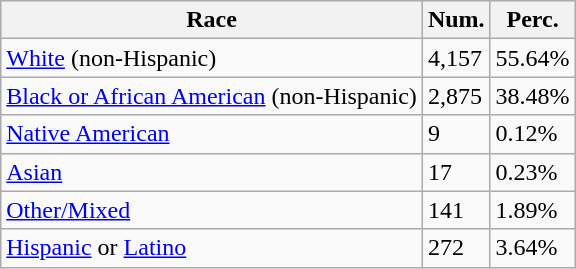<table class="wikitable">
<tr>
<th>Race</th>
<th>Num.</th>
<th>Perc.</th>
</tr>
<tr>
<td><a href='#'>White</a> (non-Hispanic)</td>
<td>4,157</td>
<td>55.64%</td>
</tr>
<tr>
<td><a href='#'>Black or African American</a> (non-Hispanic)</td>
<td>2,875</td>
<td>38.48%</td>
</tr>
<tr>
<td><a href='#'>Native American</a></td>
<td>9</td>
<td>0.12%</td>
</tr>
<tr>
<td><a href='#'>Asian</a></td>
<td>17</td>
<td>0.23%</td>
</tr>
<tr>
<td><a href='#'>Other/Mixed</a></td>
<td>141</td>
<td>1.89%</td>
</tr>
<tr>
<td><a href='#'>Hispanic</a> or <a href='#'>Latino</a></td>
<td>272</td>
<td>3.64%</td>
</tr>
</table>
